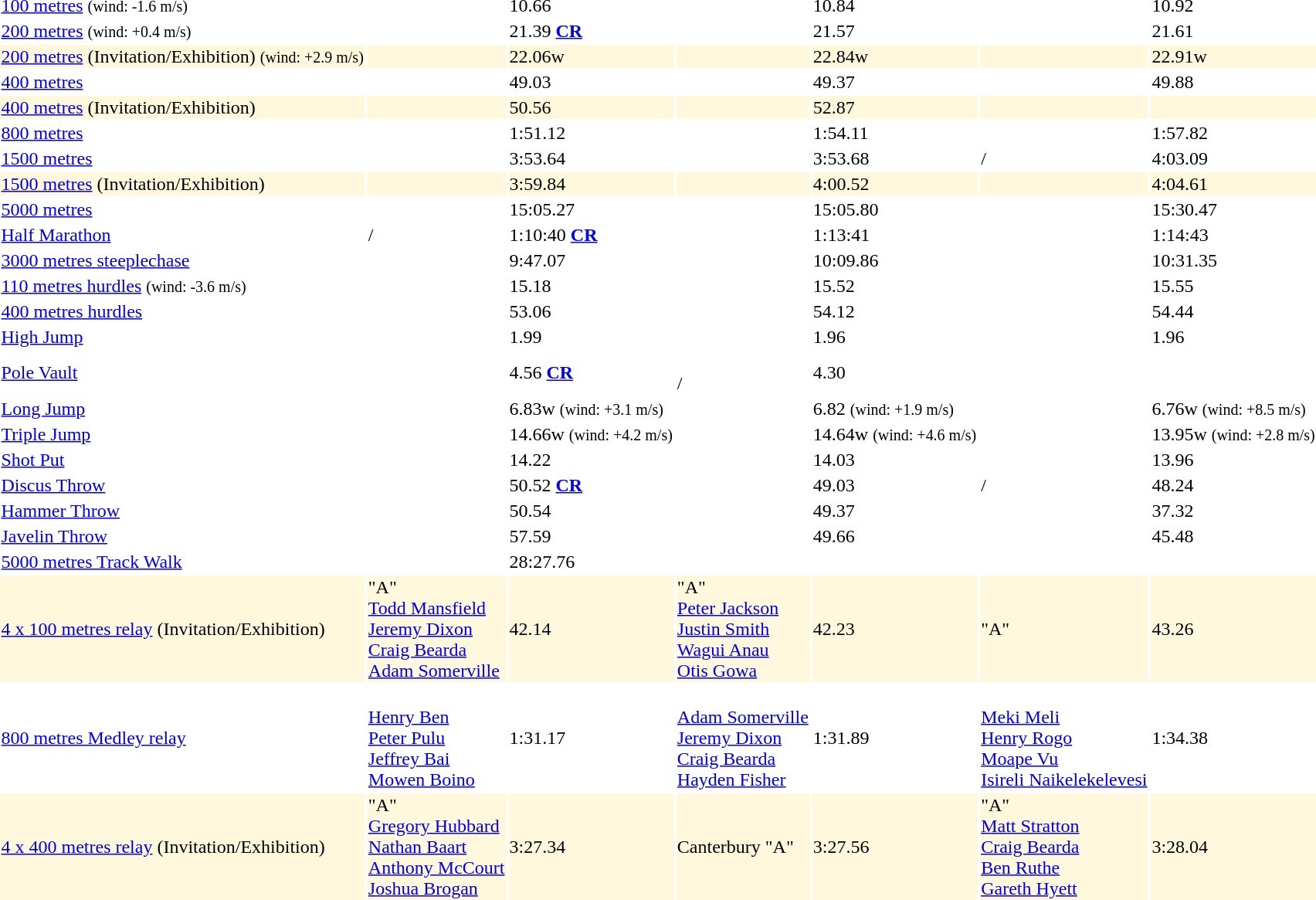<table>
<tr>
<td><a href='#'>100 metres</a> <small>(wind: -1.6 m/s)</small></td>
<td></td>
<td>10.66</td>
<td></td>
<td>10.84</td>
<td></td>
<td>10.92</td>
</tr>
<tr>
<td><a href='#'>200 metres</a> <small>(wind: +0.4 m/s)</small></td>
<td></td>
<td>21.39 <strong><a href='#'>CR</a></strong></td>
<td></td>
<td>21.57</td>
<td></td>
<td>21.61</td>
</tr>
<tr style="background-color:CornSilk">
<td><a href='#'>200 metres</a> (Invitation/Exhibition) <small>(wind: +2.9 m/s)</small></td>
<td></td>
<td>22.06w</td>
<td></td>
<td>22.84w</td>
<td></td>
<td>22.91w</td>
</tr>
<tr>
<td><a href='#'>400 metres</a></td>
<td></td>
<td>49.03</td>
<td></td>
<td>49.37</td>
<td></td>
<td>49.88</td>
</tr>
<tr style="background-color:CornSilk">
<td><a href='#'>400 metres</a> (Invitation/Exhibition)</td>
<td></td>
<td>50.56</td>
<td></td>
<td>52.87</td>
<td></td>
<td></td>
</tr>
<tr>
<td><a href='#'>800 metres</a></td>
<td></td>
<td>1:51.12</td>
<td></td>
<td>1:54.11</td>
<td></td>
<td>1:57.82</td>
</tr>
<tr>
<td><a href='#'>1500 metres</a></td>
<td></td>
<td>3:53.64</td>
<td></td>
<td>3:53.68</td>
<td>/</td>
<td>4:03.09</td>
</tr>
<tr style="background-color:CornSilk">
<td><a href='#'>1500 metres</a> (Invitation/Exhibition)</td>
<td></td>
<td>3:59.84</td>
<td></td>
<td>4:00.52</td>
<td></td>
<td>4:04.61</td>
</tr>
<tr>
<td><a href='#'>5000 metres</a></td>
<td></td>
<td>15:05.27</td>
<td></td>
<td>15:05.80</td>
<td></td>
<td>15:30.47</td>
</tr>
<tr>
<td><a href='#'>Half Marathon</a></td>
<td>/</td>
<td>1:10:40 <strong><a href='#'>CR</a></strong></td>
<td></td>
<td>1:13:41</td>
<td></td>
<td>1:14:43</td>
</tr>
<tr>
<td><a href='#'>3000 metres steeplechase</a></td>
<td></td>
<td>9:47.07</td>
<td></td>
<td>10:09.86</td>
<td></td>
<td>10:31.35</td>
</tr>
<tr>
<td><a href='#'>110 metres hurdles</a> <small>(wind: -3.6 m/s)</small></td>
<td></td>
<td>15.18</td>
<td></td>
<td>15.52</td>
<td></td>
<td>15.55</td>
</tr>
<tr>
<td><a href='#'>400 metres hurdles</a></td>
<td></td>
<td>53.06</td>
<td></td>
<td>54.12</td>
<td></td>
<td>54.44</td>
</tr>
<tr>
<td><a href='#'>High Jump</a></td>
<td></td>
<td>1.99</td>
<td></td>
<td>1.96</td>
<td></td>
<td>1.96</td>
</tr>
<tr>
<td><a href='#'>Pole Vault</a></td>
<td></td>
<td>4.56 <strong><a href='#'>CR</a></strong></td>
<td> <br> /</td>
<td>4.30</td>
<td></td>
<td></td>
</tr>
<tr>
<td><a href='#'>Long Jump</a></td>
<td></td>
<td>6.83w <small>(wind: +3.1 m/s)</small></td>
<td></td>
<td>6.82 <small>(wind: +1.9 m/s)</small></td>
<td></td>
<td>6.76w <small>(wind: +8.5 m/s)</small></td>
</tr>
<tr>
<td><a href='#'>Triple Jump</a></td>
<td></td>
<td>14.66w <small>(wind: +4.2 m/s)</small></td>
<td></td>
<td>14.64w <small>(wind: +4.6 m/s)</small></td>
<td></td>
<td>13.95w <small>(wind: +2.8 m/s)</small></td>
</tr>
<tr>
<td><a href='#'>Shot Put</a></td>
<td></td>
<td>14.22</td>
<td></td>
<td>14.03</td>
<td></td>
<td>13.96</td>
</tr>
<tr>
<td><a href='#'>Discus Throw</a></td>
<td></td>
<td>50.52 <strong><a href='#'>CR</a></strong></td>
<td></td>
<td>49.03</td>
<td>/</td>
<td>48.24</td>
</tr>
<tr>
<td><a href='#'>Hammer Throw</a></td>
<td></td>
<td>50.54</td>
<td></td>
<td>49.37</td>
<td></td>
<td>37.32</td>
</tr>
<tr>
<td><a href='#'>Javelin Throw</a></td>
<td></td>
<td>57.59</td>
<td></td>
<td>49.66</td>
<td></td>
<td>45.48</td>
</tr>
<tr>
<td><a href='#'>5000 metres Track Walk</a></td>
<td></td>
<td>28:27.76</td>
<td></td>
<td></td>
<td></td>
<td></td>
</tr>
<tr style="background-color:CornSilk">
<td><a href='#'>4 x 100 metres relay</a> (Invitation/Exhibition)</td>
<td> "A" <br> <a href='#'>Todd Mansfield</a> <br> <a href='#'>Jeremy Dixon</a> <br> <a href='#'>Craig Bearda</a> <br> <a href='#'>Adam Somerville</a></td>
<td>42.14</td>
<td> "A" <br> <a href='#'>Peter Jackson</a> <br> <a href='#'>Justin Smith</a> <br> <a href='#'>Wagui Anau</a> <br> <a href='#'>Otis Gowa</a></td>
<td>42.23</td>
<td> "A"</td>
<td>43.26</td>
</tr>
<tr>
<td><a href='#'>800 metres Medley relay</a></td>
<td>  <br> <a href='#'>Henry Ben</a> <br> <a href='#'>Peter Pulu</a> <br> <a href='#'>Jeffrey Bai</a> <br> <a href='#'>Mowen Boino</a></td>
<td>1:31.17</td>
<td>  <br> <a href='#'>Adam Somerville</a> <br> <a href='#'>Jeremy Dixon</a> <br> <a href='#'>Craig Bearda</a> <br> <a href='#'>Hayden Fisher</a></td>
<td>1:31.89</td>
<td>  <br> <a href='#'>Meki Meli</a> <br> <a href='#'>Henry Rogo</a> <br> <a href='#'>Moape Vu</a> <br> <a href='#'>Isireli Naikelekelevesi</a></td>
<td>1:34.38</td>
</tr>
<tr style="background-color:CornSilk">
<td><a href='#'>4 x 400 metres relay</a> (Invitation/Exhibition)</td>
<td> "A" <br> <a href='#'>Gregory Hubbard</a> <br> <a href='#'>Nathan Baart</a> <br> <a href='#'>Anthony McCourt</a> <br> <a href='#'>Joshua Brogan</a></td>
<td>3:27.34</td>
<td>Canterbury "A"</td>
<td>3:27.56</td>
<td> "A" <br> <a href='#'>Matt Stratton</a> <br> <a href='#'>Craig Bearda</a> <br> <a href='#'>Ben Ruthe</a> <br> <a href='#'>Gareth Hyett</a></td>
<td>3:28.04</td>
</tr>
</table>
